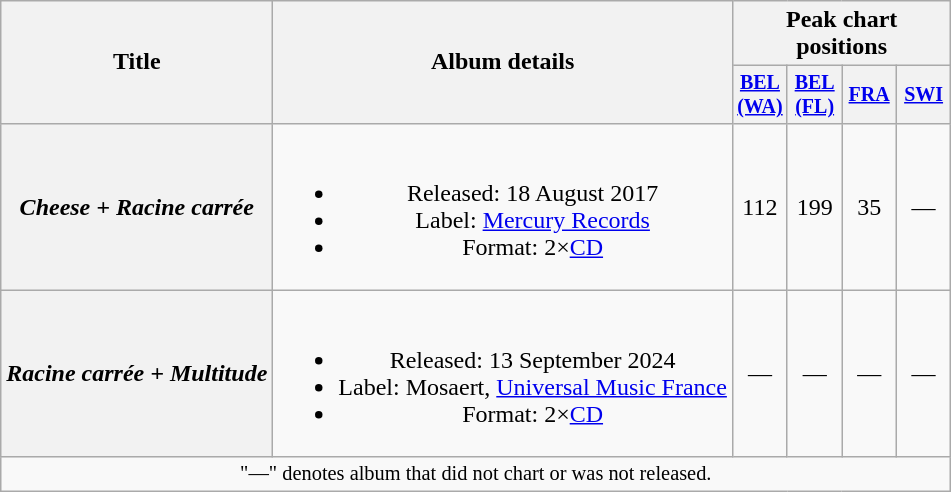<table class="wikitable plainrowheaders" style="text-align:center;">
<tr>
<th scope="col" rowspan="2">Title</th>
<th scope="col" rowspan="2">Album details</th>
<th scope="col" colspan="4">Peak chart positions</th>
</tr>
<tr style="font-size:smaller;">
<th width="30"><a href='#'>BEL<br>(WA)</a><br></th>
<th width="30"><a href='#'>BEL<br>(FL)</a><br></th>
<th width="30"><a href='#'>FRA</a><br></th>
<th width="30"><a href='#'>SWI</a><br></th>
</tr>
<tr>
<th scope="row"><em>Cheese + Racine carrée</em></th>
<td><br><ul><li>Released: 18 August 2017</li><li>Label: <a href='#'>Mercury Records</a></li><li>Format: 2×<a href='#'>CD</a></li></ul></td>
<td>112</td>
<td>199</td>
<td>35</td>
<td>—</td>
</tr>
<tr>
<th scope="row"><em>Racine carrée + Multitude</em></th>
<td><br><ul><li>Released: 13 September 2024</li><li>Label: Mosaert, <a href='#'>Universal Music France</a></li><li>Format: 2×<a href='#'>CD</a></li></ul></td>
<td>—</td>
<td>—</td>
<td>—</td>
<td>—</td>
</tr>
<tr>
<td colspan="6" style="font-size:85%">"—" denotes album that did not chart or was not released.</td>
</tr>
</table>
